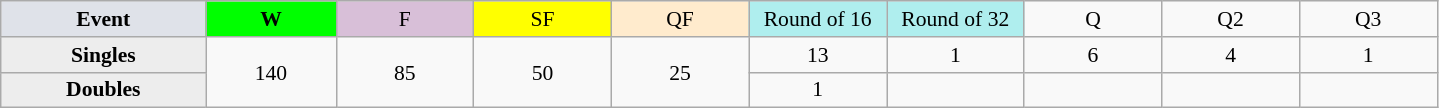<table class=wikitable style=font-size:90%;text-align:center>
<tr>
<td style="width:130px; background:#dfe2e9;"><strong>Event</strong></td>
<td style="width:80px; background:lime;"><strong>W</strong></td>
<td style="width:85px; background:thistle;">F</td>
<td style="width:85px; background:#ff0;">SF</td>
<td style="width:85px; background:#ffebcd;">QF</td>
<td style="width:85px; background:#afeeee;">Round of 16</td>
<td style="width:85px; background:#afeeee;">Round of 32</td>
<td width=85>Q</td>
<td width=85>Q2</td>
<td width=85>Q3</td>
</tr>
<tr>
<th style="background:#ededed;">Singles</th>
<td rowspan=2>140</td>
<td rowspan=2>85</td>
<td rowspan=2>50</td>
<td rowspan=2>25</td>
<td>13</td>
<td>1</td>
<td>6</td>
<td>4</td>
<td>1</td>
</tr>
<tr>
<th style="background:#ededed;">Doubles</th>
<td>1</td>
<td></td>
<td></td>
<td></td>
<td></td>
</tr>
</table>
